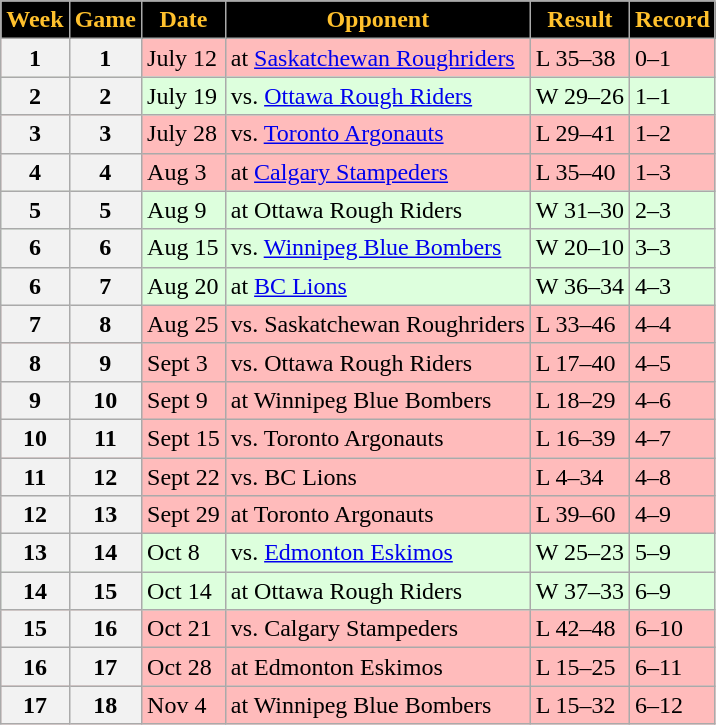<table class="wikitable sortable">
<tr>
<th style="background:black;color:#FFC12D;">Week</th>
<th style="background:black;color:#FFC12D;">Game</th>
<th style="background:black;color:#FFC12D;">Date</th>
<th style="background:black;color:#FFC12D;">Opponent</th>
<th style="background:black;color:#FFC12D;">Result</th>
<th style="background:black;color:#FFC12D;">Record</th>
</tr>
<tr style="background:#ffbbbb">
<th>1</th>
<th>1</th>
<td>July 12</td>
<td>at <a href='#'>Saskatchewan Roughriders</a></td>
<td>L 35–38</td>
<td>0–1</td>
</tr>
<tr style="background:#ddffdd">
<th>2</th>
<th>2</th>
<td>July 19</td>
<td>vs. <a href='#'>Ottawa Rough Riders</a></td>
<td>W 29–26</td>
<td>1–1</td>
</tr>
<tr style="background:#ffbbbb">
<th>3</th>
<th>3</th>
<td>July 28</td>
<td>vs. <a href='#'>Toronto Argonauts</a></td>
<td>L 29–41</td>
<td>1–2</td>
</tr>
<tr style="background:#ffbbbb">
<th>4</th>
<th>4</th>
<td>Aug 3</td>
<td>at <a href='#'>Calgary Stampeders</a></td>
<td>L 35–40</td>
<td>1–3</td>
</tr>
<tr style="background:#ddffdd">
<th>5</th>
<th>5</th>
<td>Aug 9</td>
<td>at Ottawa Rough Riders</td>
<td>W 31–30</td>
<td>2–3</td>
</tr>
<tr style="background:#ddffdd">
<th>6</th>
<th>6</th>
<td>Aug 15</td>
<td>vs. <a href='#'>Winnipeg Blue Bombers</a></td>
<td>W 20–10</td>
<td>3–3</td>
</tr>
<tr style="background:#ddffdd">
<th>6</th>
<th>7</th>
<td>Aug 20</td>
<td>at <a href='#'>BC Lions</a></td>
<td>W 36–34</td>
<td>4–3</td>
</tr>
<tr style="background:#ffbbbb">
<th>7</th>
<th>8</th>
<td>Aug 25</td>
<td>vs. Saskatchewan Roughriders</td>
<td>L 33–46</td>
<td>4–4</td>
</tr>
<tr style="background:#ffbbbb">
<th>8</th>
<th>9</th>
<td>Sept 3</td>
<td>vs. Ottawa Rough Riders</td>
<td>L 17–40</td>
<td>4–5</td>
</tr>
<tr style="background:#ffbbbb">
<th>9</th>
<th>10</th>
<td>Sept 9</td>
<td>at Winnipeg Blue Bombers</td>
<td>L 18–29</td>
<td>4–6</td>
</tr>
<tr style="background:#ffbbbb">
<th>10</th>
<th>11</th>
<td>Sept 15</td>
<td>vs. Toronto Argonauts</td>
<td>L 16–39</td>
<td>4–7</td>
</tr>
<tr style="background:#ffbbbb">
<th>11</th>
<th>12</th>
<td>Sept 22</td>
<td>vs. BC Lions</td>
<td>L 4–34</td>
<td>4–8</td>
</tr>
<tr style="background:#ffbbbb">
<th>12</th>
<th>13</th>
<td>Sept 29</td>
<td>at Toronto Argonauts</td>
<td>L 39–60</td>
<td>4–9</td>
</tr>
<tr style="background:#ddffdd">
<th>13</th>
<th>14</th>
<td>Oct 8</td>
<td>vs. <a href='#'>Edmonton Eskimos</a></td>
<td>W 25–23</td>
<td>5–9</td>
</tr>
<tr style="background:#ddffdd">
<th>14</th>
<th>15</th>
<td>Oct 14</td>
<td>at Ottawa Rough Riders</td>
<td>W 37–33</td>
<td>6–9</td>
</tr>
<tr style="background:#ffbbbb">
<th>15</th>
<th>16</th>
<td>Oct 21</td>
<td>vs. Calgary Stampeders</td>
<td>L 42–48</td>
<td>6–10</td>
</tr>
<tr style="background:#ffbbbb">
<th>16</th>
<th>17</th>
<td>Oct 28</td>
<td>at Edmonton Eskimos</td>
<td>L 15–25</td>
<td>6–11</td>
</tr>
<tr style="background:#ffbbbb">
<th>17</th>
<th>18</th>
<td>Nov 4</td>
<td>at Winnipeg Blue Bombers</td>
<td>L 15–32</td>
<td>6–12</td>
</tr>
</table>
